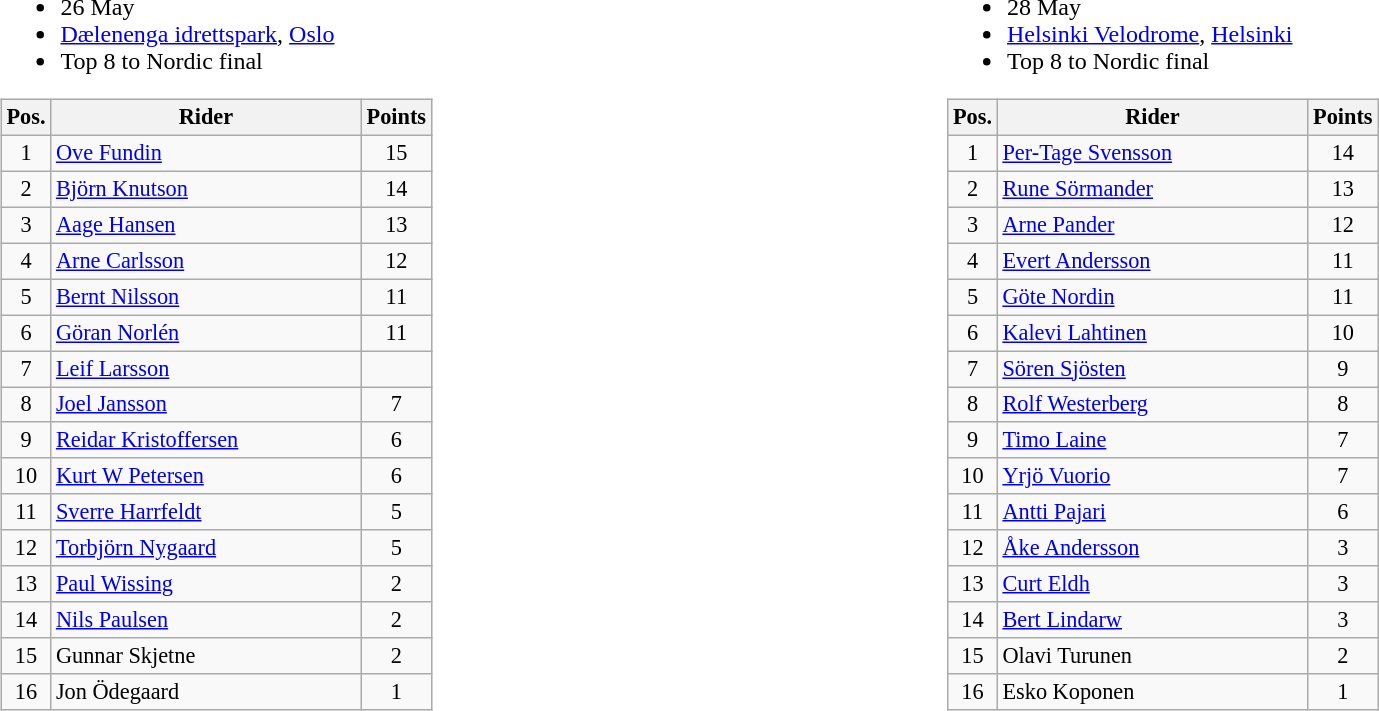<table width=100%>
<tr>
<td width=50% valign=top><br><ul><li>26 May</li><li> <a href='#'>Dælenenga idrettspark</a>, <a href='#'>Oslo</a></li><li>Top 8 to Nordic final</li></ul><table class=wikitable style="font-size:93%;">
<tr>
<th width=25px>Pos.</th>
<th width=200px>Rider</th>
<th width=40px>Points</th>
</tr>
<tr align=center >
<td>1</td>
<td align=left><a href='#'>Ove Fundin</a></td>
<td>15</td>
</tr>
<tr align=center >
<td>2</td>
<td align=left><a href='#'>Björn Knutson</a></td>
<td>14</td>
</tr>
<tr align=center >
<td>3</td>
<td align=left><a href='#'>Aage Hansen</a></td>
<td>13</td>
</tr>
<tr align=center >
<td>4</td>
<td align=left><a href='#'>Arne Carlsson</a></td>
<td>12</td>
</tr>
<tr align=center >
<td>5</td>
<td align=left><a href='#'>Bernt Nilsson</a></td>
<td>11</td>
</tr>
<tr align=center >
<td>6</td>
<td align=left><a href='#'>Göran Norlén</a></td>
<td>11</td>
</tr>
<tr align=center >
<td>7</td>
<td align=left><a href='#'>Leif Larsson</a></td>
<td></td>
</tr>
<tr align=center >
<td>8</td>
<td align=left><a href='#'>Joel Jansson</a></td>
<td>7</td>
</tr>
<tr align=center>
<td>9</td>
<td align=left><a href='#'>Reidar Kristoffersen</a></td>
<td>6</td>
</tr>
<tr align=center>
<td>10</td>
<td align=left><a href='#'>Kurt W Petersen</a></td>
<td>6</td>
</tr>
<tr align=center>
<td>11</td>
<td align=left><a href='#'>Sverre Harrfeldt</a></td>
<td>5</td>
</tr>
<tr align=center>
<td>12</td>
<td align=left><a href='#'>Torbjörn Nygaard</a></td>
<td>5</td>
</tr>
<tr align=center>
<td>13</td>
<td align=left><a href='#'>Paul Wissing</a></td>
<td>2</td>
</tr>
<tr align=center>
<td>14</td>
<td align=left><a href='#'>Nils Paulsen</a></td>
<td>2</td>
</tr>
<tr align=center>
<td>15</td>
<td align=left>Gunnar Skjetne</td>
<td>2</td>
</tr>
<tr align=center>
<td>16</td>
<td align=left>Jon Ödegaard</td>
<td>1</td>
</tr>
</table>
</td>
<td width=50% valign=top><br><ul><li>28 May</li><li> <a href='#'>Helsinki Velodrome</a>, <a href='#'>Helsinki</a></li><li>Top 8 to Nordic final</li></ul><table class=wikitable style="font-size:93%;">
<tr>
<th width=25px>Pos.</th>
<th width=200px>Rider</th>
<th width=40px>Points</th>
</tr>
<tr align=center >
<td>1</td>
<td align=left><a href='#'>Per-Tage Svensson</a></td>
<td>14</td>
</tr>
<tr align=center >
<td>2</td>
<td align=left><a href='#'>Rune Sörmander</a></td>
<td>13</td>
</tr>
<tr align=center >
<td>3</td>
<td align=left><a href='#'>Arne Pander</a></td>
<td>12</td>
</tr>
<tr align=center >
<td>4</td>
<td align=left><a href='#'>Evert Andersson</a></td>
<td>11</td>
</tr>
<tr align=center >
<td>5</td>
<td align=left><a href='#'>Göte Nordin</a></td>
<td>11</td>
</tr>
<tr align=center >
<td>6</td>
<td align=left><a href='#'>Kalevi Lahtinen</a></td>
<td>10</td>
</tr>
<tr align=center >
<td>7</td>
<td align=left><a href='#'>Sören Sjösten</a></td>
<td>9</td>
</tr>
<tr align=center >
<td>8</td>
<td align=left><a href='#'>Rolf Westerberg</a></td>
<td>8</td>
</tr>
<tr align=center>
<td>9</td>
<td align=left><a href='#'>Timo Laine</a></td>
<td>7</td>
</tr>
<tr align=center>
<td>10</td>
<td align=left><a href='#'>Yrjö Vuorio</a></td>
<td>7</td>
</tr>
<tr align=center>
<td>11</td>
<td align=left><a href='#'>Antti Pajari</a></td>
<td>6</td>
</tr>
<tr align=center>
<td>12</td>
<td align=left><a href='#'>Åke Andersson</a></td>
<td>3</td>
</tr>
<tr align=center>
<td>13</td>
<td align=left><a href='#'>Curt Eldh</a></td>
<td>3</td>
</tr>
<tr align=center>
<td>14</td>
<td align=left><a href='#'>Bert Lindarw</a></td>
<td>3</td>
</tr>
<tr align=center>
<td>15</td>
<td align=left>Olavi Turunen</td>
<td>2</td>
</tr>
<tr align=center>
<td>16</td>
<td align=left>Esko Koponen</td>
<td>1</td>
</tr>
</table>
</td>
</tr>
</table>
